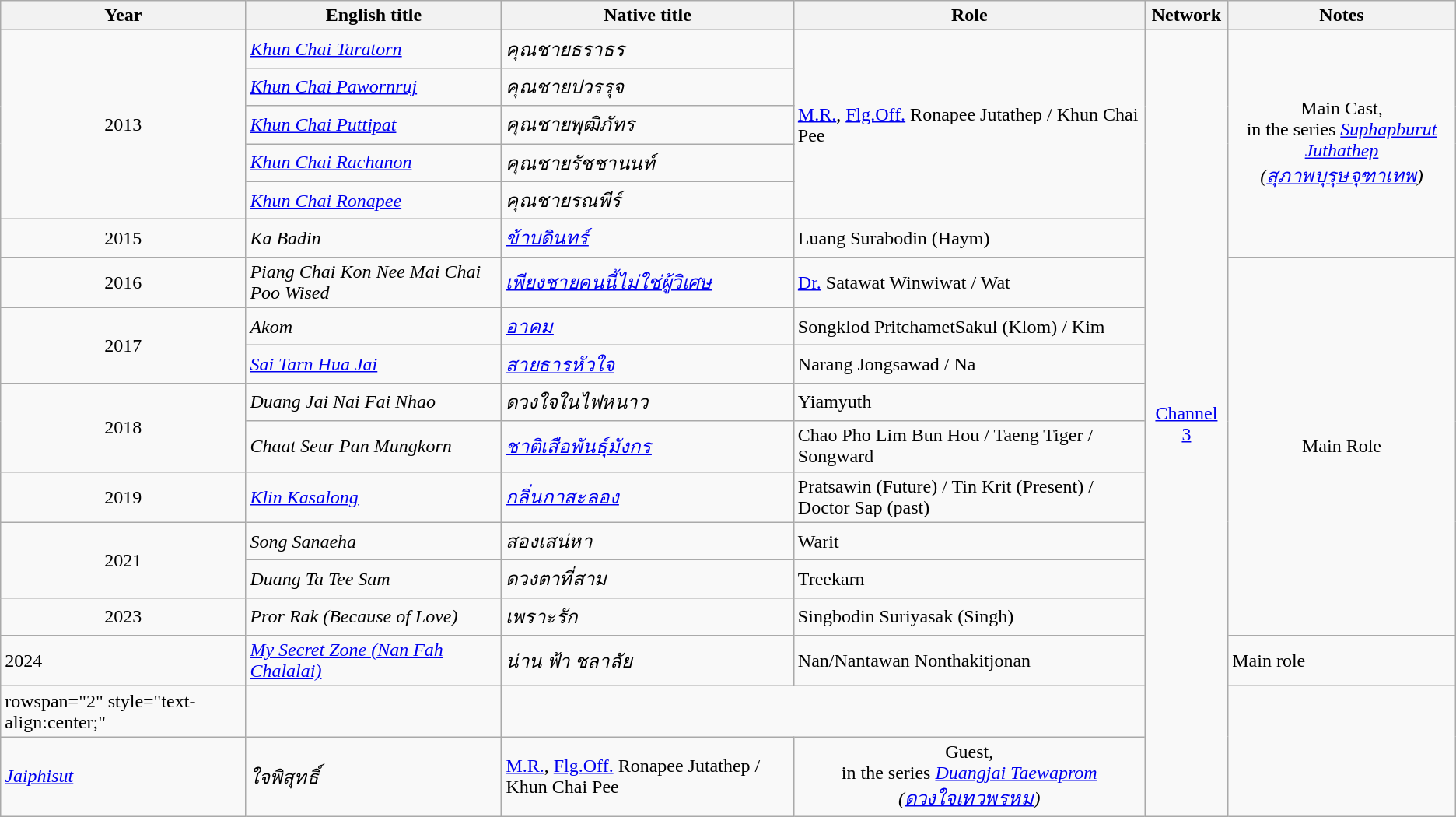<table class="wikitable sortable">
<tr>
<th>Year</th>
<th>English title</th>
<th>Native title</th>
<th>Role</th>
<th>Network</th>
<th class="unsortable" style="text-align:center;">Notes</th>
</tr>
<tr>
<td rowspan="5" style="text-align:center;">2013</td>
<td><em><a href='#'>Khun Chai Taratorn</a></em></td>
<td><em>คุณชายธราธร</em></td>
<td rowspan="5"><a href='#'>M.R.</a>, <a href='#'>Flg.Off.</a> Ronapee Jutathep / Khun Chai Pee</td>
<td rowspan="23" align="center"><a href='#'>Channel 3</a></td>
<td rowspan="6" style="text-align:center;">Main Cast,<br>in the series <em><a href='#'>Suphapburut Juthathep</a></em><br><em>(<a href='#'>สุภาพบุรุษจุฑาเทพ</a>)</em></td>
</tr>
<tr>
<td><em><a href='#'>Khun Chai Pawornruj</a></em></td>
<td><em>คุณชายปวรรุจ</em></td>
</tr>
<tr>
<td><em><a href='#'>Khun Chai Puttipat</a></em></td>
<td><em>คุณชายพุฒิภัทร</em></td>
</tr>
<tr>
<td><em><a href='#'>Khun Chai Rachanon</a></em></td>
<td><em>คุณชายรัชชานนท์</em></td>
</tr>
<tr>
<td><em><a href='#'>Khun Chai Ronapee</a> </em></td>
<td><em>คุณชายรณพีร์</em></td>
</tr>
<tr>
<td style="text-align:center;">2015</td>
<td><em>Ka Badin</em></td>
<td><em><a href='#'>ข้าบดินทร์</a></em></td>
<td>Luang Surabodin (Haym)</td>
</tr>
<tr>
<td rowspan="1" style="text-align:center;">2016</td>
<td><em>Piang Chai Kon Nee Mai Chai Poo Wised</em></td>
<td><em><a href='#'>เพียงชายคนนี้ไม่ใช่ผู้วิเศษ</a></em></td>
<td><a href='#'>Dr.</a> Satawat Winwiwat / Wat</td>
<td rowspan="9" style="text-align:center;">Main Role</td>
</tr>
<tr>
<td rowspan="2" style="text-align:center;">2017</td>
<td><em>Akom</em></td>
<td><em><a href='#'>อาคม</a></em></td>
<td>Songklod PritchametSakul (Klom) / Kim</td>
</tr>
<tr>
<td><em><a href='#'>Sai Tarn Hua Jai</a></em></td>
<td><em><a href='#'>สายธารหัวใจ</a></em></td>
<td>Narang Jongsawad / Na</td>
</tr>
<tr>
<td rowspan="2" style="text-align:center;">2018</td>
<td><em>Duang Jai Nai Fai Nhao </em></td>
<td><em>ดวงใจในไฟหนาว</em></td>
<td>Yiamyuth</td>
</tr>
<tr>
<td><em>Chaat Seur Pan Mungkorn</em></td>
<td><em><a href='#'>ชาติเสือพันธุ์มังกร</a></em></td>
<td>Chao Pho Lim Bun Hou / Taeng Tiger / Songward</td>
</tr>
<tr>
<td rowspan="1" style="text-align:center;">2019</td>
<td><em><a href='#'>Klin Kasalong</a></em></td>
<td><em><a href='#'>กลิ่นกาสะลอง</a></em></td>
<td>Pratsawin (Future) / Tin Krit (Present) / Doctor Sap (past)</td>
</tr>
<tr>
<td rowspan="2" style="text-align:center;">2021</td>
<td><em>Song Sanaeha</em></td>
<td><em>สองเสน่หา</em></td>
<td>Warit</td>
</tr>
<tr>
<td><em>Duang Ta Tee Sam</em></td>
<td><em>ดวงตาที่สาม</em></td>
<td>Treekarn</td>
</tr>
<tr>
<td rowspan="1" style="text-align:center;">2023</td>
<td><em>Pror Rak (Because of Love)</em></td>
<td><em>เพราะรัก</em></td>
<td>Singbodin Suriyasak (Singh)</td>
</tr>
<tr>
<td>2024</td>
<td><em><a href='#'>My Secret Zone (Nan Fah Chalalai)</a></em></td>
<td><em>น่าน ฟ้า ชลาลัย</em></td>
<td>Nan/Nantawan Nonthakitjonan</td>
<td>Main role</td>
</tr>
<tr>
<td>rowspan="2" style="text-align:center;" </td>
<td></td>
</tr>
<tr>
<td><em><a href='#'>Jaiphisut</a></em></td>
<td><em>ใจพิสุทธิ์</em></td>
<td><a href='#'>M.R.</a>, <a href='#'>Flg.Off.</a> Ronapee Jutathep / Khun Chai Pee</td>
<td style="text-align:center;">Guest,<br>in the series <em><a href='#'>Duangjai Taewaprom</a></em><br><em>(<a href='#'>ดวงใจเทวพรหม</a>)</em></td>
</tr>
</table>
